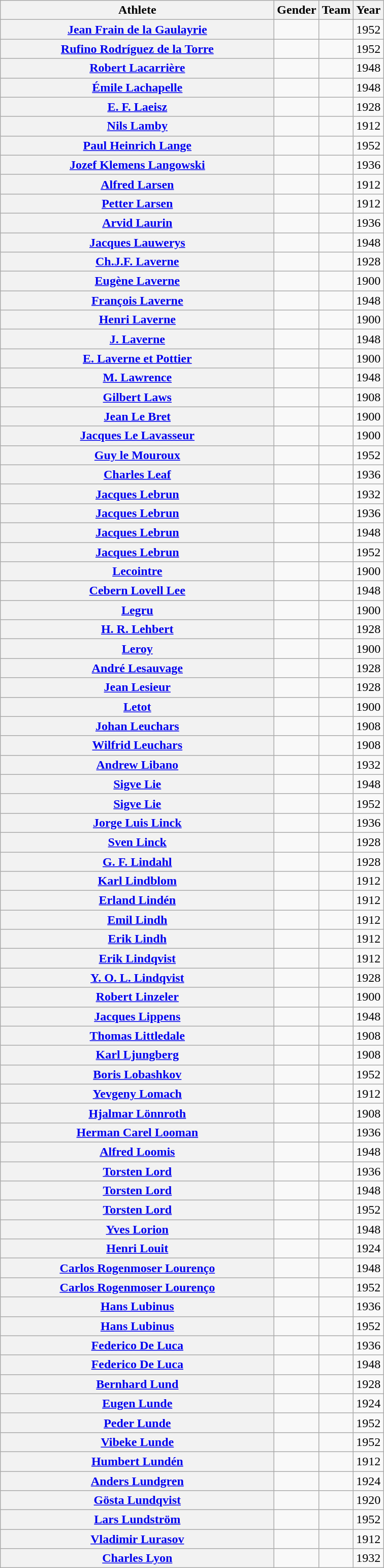<table class="wikitable plainrowheaders">
<tr>
<th scope="col" style="width:22em">Athlete</th>
<th scope="col">Gender</th>
<th scope="col">Team</th>
<th scope="col">Year</th>
</tr>
<tr>
<th scope="row"><a href='#'>Jean Frain de la Gaulayrie</a></th>
<td style="text-align:center"></td>
<td></td>
<td>1952</td>
</tr>
<tr>
<th scope="row"><a href='#'>Rufino Rodríguez de la Torre</a></th>
<td style="text-align:center"></td>
<td></td>
<td>1952</td>
</tr>
<tr>
<th scope="row"><a href='#'>Robert Lacarrière</a></th>
<td style="text-align:center"></td>
<td></td>
<td>1948</td>
</tr>
<tr>
<th scope="row"><a href='#'>Émile Lachapelle</a></th>
<td style="text-align:center"></td>
<td></td>
<td>1948</td>
</tr>
<tr>
<th scope="row"><a href='#'>E. F. Laeisz</a></th>
<td style="text-align:center"></td>
<td></td>
<td>1928</td>
</tr>
<tr>
<th scope="row"><a href='#'>Nils Lamby</a></th>
<td style="text-align:center"></td>
<td></td>
<td>1912</td>
</tr>
<tr>
<th scope="row"><a href='#'>Paul Heinrich Lange</a></th>
<td style="text-align:center"></td>
<td></td>
<td>1952</td>
</tr>
<tr>
<th scope="row"><a href='#'>Jozef Klemens Langowski</a></th>
<td style="text-align:center"></td>
<td></td>
<td>1936</td>
</tr>
<tr>
<th scope="row"><a href='#'>Alfred Larsen</a></th>
<td style="text-align:center"></td>
<td></td>
<td>1912</td>
</tr>
<tr>
<th scope="row"><a href='#'>Petter Larsen</a></th>
<td style="text-align:center"></td>
<td></td>
<td>1912</td>
</tr>
<tr>
<th scope="row"><a href='#'>Arvid Laurin</a></th>
<td style="text-align:center"></td>
<td></td>
<td>1936</td>
</tr>
<tr>
<th scope="row"><a href='#'>Jacques Lauwerys</a></th>
<td style="text-align:center"></td>
<td></td>
<td>1948</td>
</tr>
<tr>
<th scope="row"><a href='#'>Ch.J.F. Laverne</a></th>
<td style="text-align:center"></td>
<td></td>
<td>1928</td>
</tr>
<tr>
<th scope="row"><a href='#'>Eugène Laverne</a></th>
<td style="text-align:center"></td>
<td></td>
<td>1900</td>
</tr>
<tr>
<th scope="row"><a href='#'>François Laverne</a></th>
<td style="text-align:center"></td>
<td></td>
<td>1948</td>
</tr>
<tr>
<th scope="row"><a href='#'>Henri Laverne</a></th>
<td style="text-align:center"></td>
<td></td>
<td>1900</td>
</tr>
<tr>
<th scope="row"><a href='#'>J. Laverne</a></th>
<td style="text-align:center"></td>
<td></td>
<td>1948</td>
</tr>
<tr>
<th scope="row"><a href='#'>E. Laverne et Pottier</a></th>
<td style="text-align:center"></td>
<td></td>
<td>1900</td>
</tr>
<tr>
<th scope="row"><a href='#'>M. Lawrence</a></th>
<td style="text-align:center"></td>
<td></td>
<td>1948</td>
</tr>
<tr>
<th scope="row"><a href='#'>Gilbert Laws</a></th>
<td style="text-align:center"></td>
<td></td>
<td>1908</td>
</tr>
<tr>
<th scope="row"><a href='#'>Jean Le Bret</a></th>
<td style="text-align:center"></td>
<td></td>
<td>1900</td>
</tr>
<tr>
<th scope="row"><a href='#'>Jacques Le Lavasseur</a></th>
<td style="text-align:center"></td>
<td></td>
<td>1900</td>
</tr>
<tr>
<th scope="row"><a href='#'>Guy le Mouroux</a></th>
<td style="text-align:center"></td>
<td></td>
<td>1952</td>
</tr>
<tr>
<th scope="row"><a href='#'>Charles Leaf</a></th>
<td style="text-align:center"></td>
<td></td>
<td>1936</td>
</tr>
<tr>
<th scope="row"><a href='#'>Jacques Lebrun</a></th>
<td style="text-align:center"></td>
<td></td>
<td>1932</td>
</tr>
<tr>
<th scope="row"><a href='#'>Jacques Lebrun</a></th>
<td style="text-align:center"></td>
<td></td>
<td>1936</td>
</tr>
<tr>
<th scope="row"><a href='#'>Jacques Lebrun</a></th>
<td style="text-align:center"></td>
<td></td>
<td>1948</td>
</tr>
<tr>
<th scope="row"><a href='#'>Jacques Lebrun</a></th>
<td style="text-align:center"></td>
<td></td>
<td>1952</td>
</tr>
<tr>
<th scope="row"><a href='#'>Lecointre</a></th>
<td style="text-align:center"></td>
<td></td>
<td>1900</td>
</tr>
<tr>
<th scope="row"><a href='#'>Cebern Lovell Lee</a></th>
<td style="text-align:center"></td>
<td></td>
<td>1948</td>
</tr>
<tr>
<th scope="row"><a href='#'>Legru</a></th>
<td style="text-align:center"></td>
<td></td>
<td>1900</td>
</tr>
<tr>
<th scope="row"><a href='#'>H. R. Lehbert</a></th>
<td style="text-align:center"></td>
<td></td>
<td>1928</td>
</tr>
<tr>
<th scope="row"><a href='#'>Leroy</a></th>
<td style="text-align:center"></td>
<td></td>
<td>1900</td>
</tr>
<tr>
<th scope="row"><a href='#'>André Lesauvage</a></th>
<td style="text-align:center"></td>
<td></td>
<td>1928</td>
</tr>
<tr>
<th scope="row"><a href='#'>Jean Lesieur</a></th>
<td style="text-align:center"></td>
<td></td>
<td>1928</td>
</tr>
<tr>
<th scope="row"><a href='#'>Letot</a></th>
<td style="text-align:center"></td>
<td></td>
<td>1900</td>
</tr>
<tr>
<th scope="row"><a href='#'>Johan Leuchars</a></th>
<td style="text-align:center"></td>
<td></td>
<td>1908</td>
</tr>
<tr>
<th scope="row"><a href='#'>Wilfrid Leuchars</a></th>
<td style="text-align:center"></td>
<td></td>
<td>1908</td>
</tr>
<tr>
<th scope="row"><a href='#'>Andrew Libano</a></th>
<td style="text-align:center"></td>
<td></td>
<td>1932</td>
</tr>
<tr>
<th scope="row"><a href='#'>Sigve Lie</a></th>
<td style="text-align:center"></td>
<td></td>
<td>1948</td>
</tr>
<tr>
<th scope="row"><a href='#'>Sigve Lie</a></th>
<td style="text-align:center"></td>
<td></td>
<td>1952</td>
</tr>
<tr>
<th scope="row"><a href='#'>Jorge Luis Linck</a></th>
<td style="text-align:center"></td>
<td></td>
<td>1936</td>
</tr>
<tr>
<th scope="row"><a href='#'>Sven Linck</a></th>
<td style="text-align:center"></td>
<td></td>
<td>1928</td>
</tr>
<tr>
<th scope="row"><a href='#'>G. F. Lindahl</a></th>
<td style="text-align:center"></td>
<td></td>
<td>1928</td>
</tr>
<tr>
<th scope="row"><a href='#'>Karl Lindblom</a></th>
<td style="text-align:center"></td>
<td></td>
<td>1912</td>
</tr>
<tr>
<th scope="row"><a href='#'>Erland Lindén</a></th>
<td style="text-align:center"></td>
<td></td>
<td>1912</td>
</tr>
<tr>
<th scope="row"><a href='#'>Emil Lindh</a></th>
<td style="text-align:center"></td>
<td></td>
<td>1912</td>
</tr>
<tr>
<th scope="row"><a href='#'>Erik Lindh</a></th>
<td style="text-align:center"></td>
<td></td>
<td>1912</td>
</tr>
<tr>
<th scope="row"><a href='#'>Erik Lindqvist</a></th>
<td style="text-align:center"></td>
<td></td>
<td>1912</td>
</tr>
<tr>
<th scope="row"><a href='#'>Y. O. L. Lindqvist</a></th>
<td style="text-align:center"></td>
<td></td>
<td>1928</td>
</tr>
<tr>
<th scope="row"><a href='#'>Robert Linzeler</a></th>
<td style="text-align:center"></td>
<td></td>
<td>1900</td>
</tr>
<tr>
<th scope="row"><a href='#'>Jacques Lippens</a></th>
<td style="text-align:center"></td>
<td></td>
<td>1948</td>
</tr>
<tr>
<th scope="row"><a href='#'>Thomas Littledale</a></th>
<td style="text-align:center"></td>
<td></td>
<td>1908</td>
</tr>
<tr>
<th scope="row"><a href='#'>Karl Ljungberg</a></th>
<td style="text-align:center"></td>
<td></td>
<td>1908</td>
</tr>
<tr>
<th scope="row"><a href='#'>Boris Lobashkov</a></th>
<td style="text-align:center"></td>
<td></td>
<td>1952</td>
</tr>
<tr>
<th scope="row"><a href='#'>Yevgeny Lomach</a></th>
<td style="text-align:center"></td>
<td></td>
<td>1912</td>
</tr>
<tr>
<th scope="row"><a href='#'>Hjalmar Lönnroth</a></th>
<td style="text-align:center"></td>
<td></td>
<td>1908</td>
</tr>
<tr>
<th scope="row"><a href='#'>Herman Carel Looman</a></th>
<td style="text-align:center"></td>
<td></td>
<td>1936</td>
</tr>
<tr>
<th scope="row"><a href='#'>Alfred Loomis</a></th>
<td style="text-align:center"></td>
<td></td>
<td>1948</td>
</tr>
<tr>
<th scope="row"><a href='#'>Torsten Lord</a></th>
<td style="text-align:center"></td>
<td></td>
<td>1936</td>
</tr>
<tr>
<th scope="row"><a href='#'>Torsten Lord</a></th>
<td style="text-align:center"></td>
<td></td>
<td>1948</td>
</tr>
<tr>
<th scope="row"><a href='#'>Torsten Lord</a></th>
<td style="text-align:center"></td>
<td></td>
<td>1952</td>
</tr>
<tr>
<th scope="row"><a href='#'>Yves Lorion</a></th>
<td style="text-align:center"></td>
<td></td>
<td>1948</td>
</tr>
<tr>
<th scope="row"><a href='#'>Henri Louit</a></th>
<td style="text-align:center"></td>
<td></td>
<td>1924</td>
</tr>
<tr>
<th scope="row"><a href='#'>Carlos Rogenmoser Lourenço</a></th>
<td style="text-align:center"></td>
<td></td>
<td>1948</td>
</tr>
<tr>
<th scope="row"><a href='#'>Carlos Rogenmoser Lourenço</a></th>
<td style="text-align:center"></td>
<td></td>
<td>1952</td>
</tr>
<tr>
<th scope="row"><a href='#'>Hans Lubinus</a></th>
<td style="text-align:center"></td>
<td></td>
<td>1936</td>
</tr>
<tr>
<th scope="row"><a href='#'>Hans Lubinus</a></th>
<td style="text-align:center"></td>
<td></td>
<td>1952</td>
</tr>
<tr>
<th scope="row"><a href='#'>Federico De Luca</a></th>
<td style="text-align:center"></td>
<td></td>
<td>1936</td>
</tr>
<tr>
<th scope="row"><a href='#'>Federico De Luca</a></th>
<td style="text-align:center"></td>
<td></td>
<td>1948</td>
</tr>
<tr>
<th scope="row"><a href='#'>Bernhard Lund</a></th>
<td style="text-align:center"></td>
<td></td>
<td>1928</td>
</tr>
<tr>
<th scope="row"><a href='#'>Eugen Lunde</a></th>
<td style="text-align:center"></td>
<td></td>
<td>1924</td>
</tr>
<tr>
<th scope="row"><a href='#'>Peder Lunde</a></th>
<td style="text-align:center"></td>
<td></td>
<td>1952</td>
</tr>
<tr>
<th scope="row"><a href='#'>Vibeke Lunde</a></th>
<td style="text-align:center"></td>
<td></td>
<td>1952</td>
</tr>
<tr>
<th scope="row"><a href='#'>Humbert Lundén</a></th>
<td style="text-align:center"></td>
<td></td>
<td>1912</td>
</tr>
<tr>
<th scope="row"><a href='#'>Anders Lundgren</a></th>
<td style="text-align:center"></td>
<td></td>
<td>1924</td>
</tr>
<tr>
<th scope="row"><a href='#'>Gösta Lundqvist</a></th>
<td style="text-align:center"></td>
<td></td>
<td>1920</td>
</tr>
<tr>
<th scope="row"><a href='#'>Lars Lundström</a></th>
<td style="text-align:center"></td>
<td></td>
<td>1952</td>
</tr>
<tr>
<th scope="row"><a href='#'>Vladimir Lurasov</a></th>
<td style="text-align:center"></td>
<td></td>
<td>1912</td>
</tr>
<tr>
<th scope="row"><a href='#'>Charles Lyon</a></th>
<td style="text-align:center"></td>
<td></td>
<td>1932</td>
</tr>
</table>
